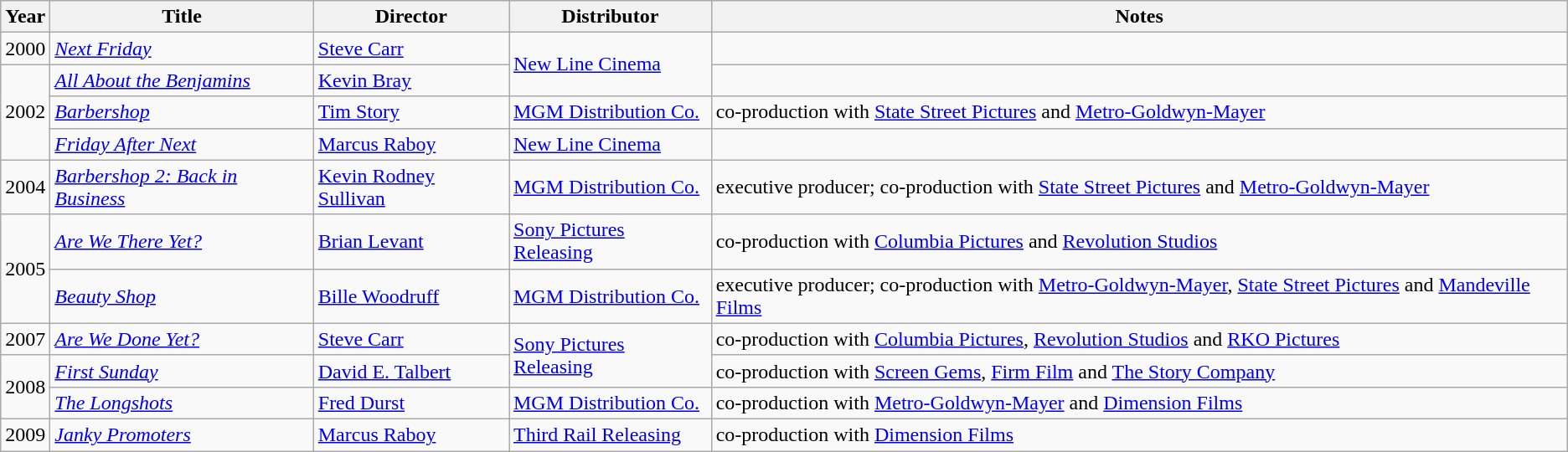<table class="wikitable sortable">
<tr>
<th>Year</th>
<th>Title</th>
<th>Director</th>
<th>Distributor</th>
<th>Notes</th>
</tr>
<tr>
<td>2000</td>
<td><em><a href='#'>Next Friday</a></em></td>
<td><a href='#'>Steve Carr</a></td>
<td rowspan="2"><a href='#'>New Line Cinema</a></td>
<td></td>
</tr>
<tr>
<td rowspan="3">2002</td>
<td><em><a href='#'>All About the Benjamins</a></em></td>
<td><a href='#'>Kevin Bray</a></td>
<td></td>
</tr>
<tr>
<td><em><a href='#'>Barbershop</a></em></td>
<td><a href='#'>Tim Story</a></td>
<td><a href='#'>MGM Distribution Co.</a></td>
<td>co-production with <a href='#'>State Street Pictures</a> and <a href='#'>Metro-Goldwyn-Mayer</a></td>
</tr>
<tr>
<td><em><a href='#'>Friday After Next</a></em></td>
<td><a href='#'>Marcus Raboy</a></td>
<td><a href='#'>New Line Cinema</a></td>
<td></td>
</tr>
<tr>
<td>2004</td>
<td><em><a href='#'>Barbershop 2: Back in Business</a></em></td>
<td><a href='#'>Kevin Rodney Sullivan</a></td>
<td><a href='#'>MGM Distribution Co.</a></td>
<td>executive producer; co-production with <a href='#'>State Street Pictures</a> and <a href='#'>Metro-Goldwyn-Mayer</a></td>
</tr>
<tr>
<td rowspan="2">2005</td>
<td><em><a href='#'>Are We There Yet?</a></em></td>
<td><a href='#'>Brian Levant</a></td>
<td><a href='#'>Sony Pictures Releasing</a></td>
<td>co-production with <a href='#'>Columbia Pictures</a> and <a href='#'>Revolution Studios</a></td>
</tr>
<tr>
<td><em><a href='#'>Beauty Shop</a></em></td>
<td><a href='#'>Bille Woodruff</a></td>
<td><a href='#'>MGM Distribution Co.</a></td>
<td>executive producer; co-production with <a href='#'>Metro-Goldwyn-Mayer</a>, <a href='#'>State Street Pictures</a> and <a href='#'>Mandeville Films</a></td>
</tr>
<tr>
<td>2007</td>
<td><em><a href='#'>Are We Done Yet?</a></em></td>
<td><a href='#'>Steve Carr</a></td>
<td rowspan="2"><a href='#'>Sony Pictures Releasing</a></td>
<td>co-production with <a href='#'>Columbia Pictures</a>, <a href='#'>Revolution Studios</a> and <a href='#'>RKO Pictures</a></td>
</tr>
<tr>
<td rowspan="2">2008</td>
<td><em><a href='#'>First Sunday</a></em></td>
<td><a href='#'>David E. Talbert</a></td>
<td>co-production with <a href='#'>Screen Gems</a>, <a href='#'>Firm Film</a> and <a href='#'>The Story Company</a></td>
</tr>
<tr>
<td><em><a href='#'>The Longshots</a></em></td>
<td><a href='#'>Fred Durst</a></td>
<td><a href='#'>MGM Distribution Co.</a></td>
<td>co-production with <a href='#'>Metro-Goldwyn-Mayer</a> and <a href='#'>Dimension Films</a></td>
</tr>
<tr>
<td>2009</td>
<td><em><a href='#'>Janky Promoters</a></em></td>
<td><a href='#'>Marcus Raboy</a></td>
<td><a href='#'>Third Rail Releasing</a></td>
<td>co-production with <a href='#'>Dimension Films</a></td>
</tr>
</table>
